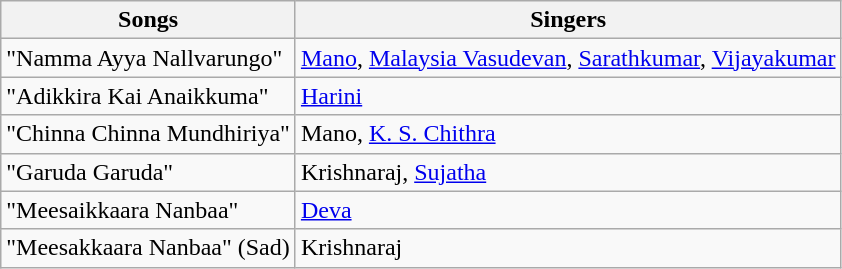<table class="wikitable">
<tr>
<th>Songs</th>
<th>Singers</th>
</tr>
<tr>
<td>"Namma Ayya Nallvarungo"</td>
<td><a href='#'>Mano</a>, <a href='#'>Malaysia Vasudevan</a>, <a href='#'>Sarathkumar</a>, <a href='#'>Vijayakumar</a></td>
</tr>
<tr>
<td>"Adikkira Kai Anaikkuma"</td>
<td><a href='#'>Harini</a></td>
</tr>
<tr>
<td>"Chinna Chinna Mundhiriya"</td>
<td>Mano, <a href='#'>K. S. Chithra</a></td>
</tr>
<tr>
<td>"Garuda Garuda"</td>
<td>Krishnaraj, <a href='#'>Sujatha</a></td>
</tr>
<tr>
<td>"Meesaikkaara Nanbaa"</td>
<td><a href='#'>Deva</a></td>
</tr>
<tr>
<td>"Meesakkaara Nanbaa" (Sad)</td>
<td>Krishnaraj</td>
</tr>
</table>
